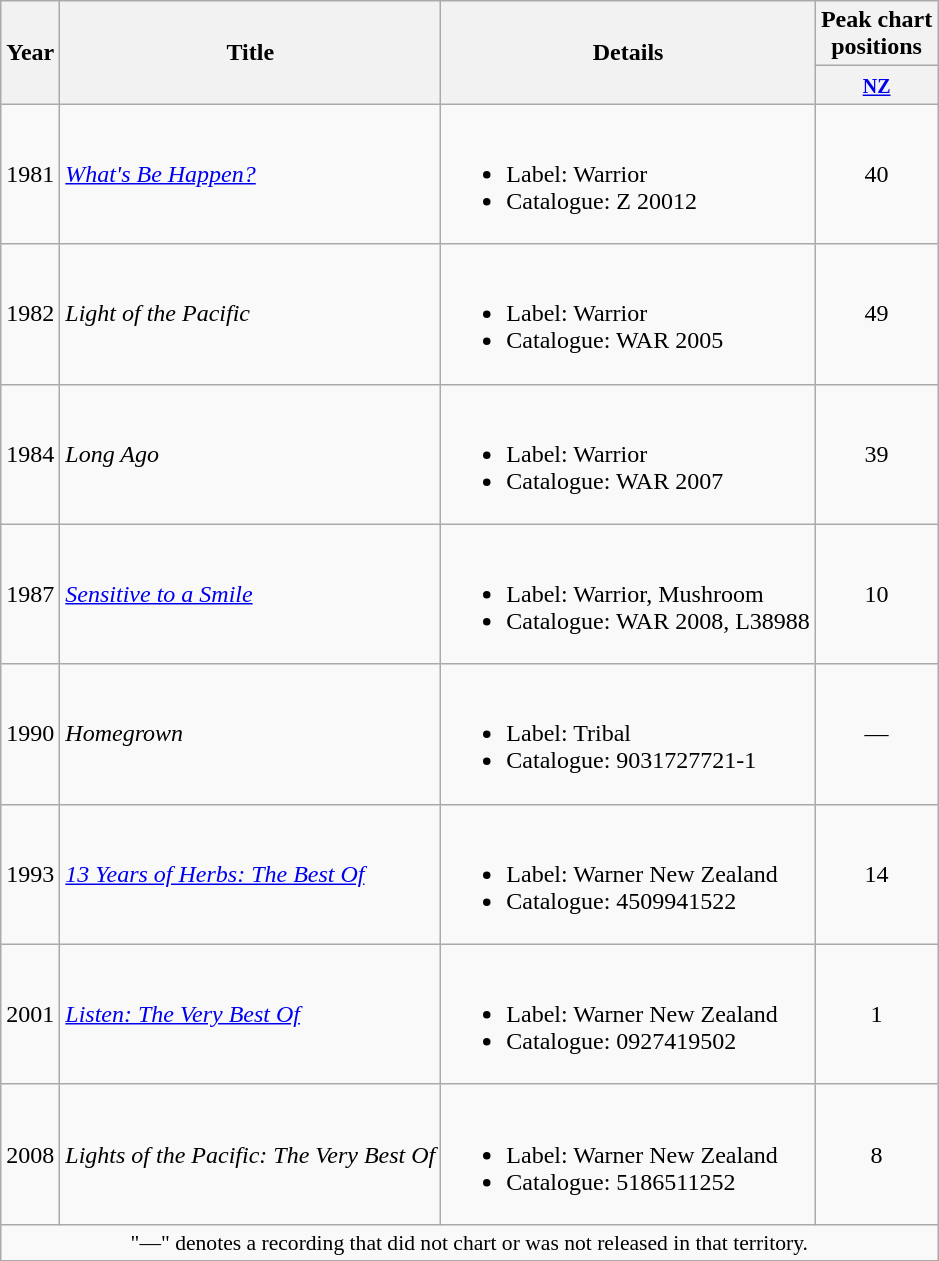<table class="wikitable plainrowheaders">
<tr>
<th rowspan="2">Year</th>
<th rowspan="2">Title</th>
<th rowspan="2">Details</th>
<th>Peak chart<br>positions</th>
</tr>
<tr>
<th><small><a href='#'>NZ</a></small></th>
</tr>
<tr>
<td>1981</td>
<td><em><a href='#'>What's Be Happen?</a></em></td>
<td><br><ul><li>Label: Warrior</li><li>Catalogue: Z 20012</li></ul></td>
<td align="center">40</td>
</tr>
<tr>
<td>1982</td>
<td><em>Light of the Pacific</em></td>
<td><br><ul><li>Label: Warrior</li><li>Catalogue: WAR 2005</li></ul></td>
<td align="center">49</td>
</tr>
<tr>
<td>1984</td>
<td><em>Long Ago</em></td>
<td><br><ul><li>Label: Warrior</li><li>Catalogue: WAR 2007</li></ul></td>
<td align="center">39</td>
</tr>
<tr>
<td>1987</td>
<td><em><a href='#'>Sensitive to a Smile</a></em></td>
<td><br><ul><li>Label: Warrior, Mushroom</li><li>Catalogue: WAR 2008, L38988</li></ul></td>
<td align="center">10</td>
</tr>
<tr>
<td>1990</td>
<td><em>Homegrown</em></td>
<td><br><ul><li>Label: Tribal</li><li>Catalogue: 9031727721-1</li></ul></td>
<td align="center">—</td>
</tr>
<tr>
<td>1993</td>
<td><em><a href='#'>13 Years of Herbs: The Best Of</a></em></td>
<td><br><ul><li>Label: Warner New Zealand</li><li>Catalogue: 4509941522</li></ul></td>
<td align="center">14</td>
</tr>
<tr>
<td>2001</td>
<td><em><a href='#'>Listen: The Very Best Of</a></em></td>
<td><br><ul><li>Label: Warner New Zealand</li><li>Catalogue: 0927419502</li></ul></td>
<td align="center">1</td>
</tr>
<tr>
<td>2008</td>
<td><em>Lights of the Pacific: The Very Best Of</em></td>
<td><br><ul><li>Label: Warner New Zealand</li><li>Catalogue: 5186511252</li></ul></td>
<td align="center">8</td>
</tr>
<tr>
<td colspan="4" style="font-size:90%" align="center">"—" denotes a recording that did not chart or was not released in that territory.</td>
</tr>
<tr>
</tr>
</table>
